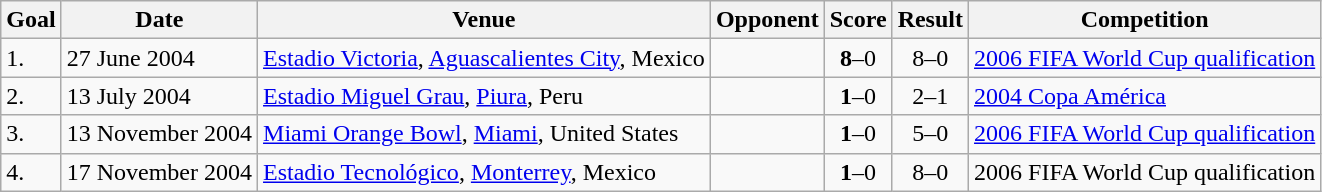<table class="wikitable plainrowheaders sortable">
<tr>
<th>Goal</th>
<th>Date</th>
<th>Venue</th>
<th>Opponent</th>
<th>Score</th>
<th>Result</th>
<th>Competition</th>
</tr>
<tr>
<td>1.</td>
<td>27 June 2004</td>
<td><a href='#'>Estadio Victoria</a>, <a href='#'>Aguascalientes City</a>, Mexico</td>
<td></td>
<td align=center><strong>8</strong>–0</td>
<td align=center>8–0</td>
<td><a href='#'>2006 FIFA World Cup qualification</a></td>
</tr>
<tr>
<td>2.</td>
<td>13 July 2004</td>
<td><a href='#'>Estadio Miguel Grau</a>, <a href='#'>Piura</a>, Peru</td>
<td></td>
<td align=center><strong>1</strong>–0</td>
<td align=center>2–1</td>
<td><a href='#'>2004 Copa América</a></td>
</tr>
<tr>
<td>3.</td>
<td>13 November 2004</td>
<td><a href='#'>Miami Orange Bowl</a>, <a href='#'>Miami</a>, United States</td>
<td></td>
<td align=center><strong>1</strong>–0</td>
<td align=center>5–0</td>
<td><a href='#'>2006 FIFA World Cup qualification</a></td>
</tr>
<tr>
<td>4.</td>
<td>17 November 2004</td>
<td><a href='#'>Estadio Tecnológico</a>, <a href='#'>Monterrey</a>, Mexico</td>
<td></td>
<td align=center><strong>1</strong>–0</td>
<td align=center>8–0</td>
<td>2006 FIFA World Cup qualification</td>
</tr>
</table>
